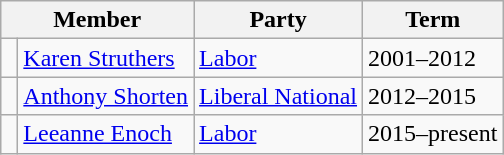<table class="wikitable">
<tr>
<th colspan="2">Member</th>
<th>Party</th>
<th>Term</th>
</tr>
<tr>
<td> </td>
<td><a href='#'>Karen Struthers</a></td>
<td><a href='#'>Labor</a></td>
<td>2001–2012</td>
</tr>
<tr>
<td></td>
<td><a href='#'>Anthony Shorten</a></td>
<td><a href='#'>Liberal National</a></td>
<td>2012–2015</td>
</tr>
<tr>
<td> </td>
<td><a href='#'>Leeanne Enoch</a></td>
<td><a href='#'>Labor</a></td>
<td>2015–present</td>
</tr>
</table>
